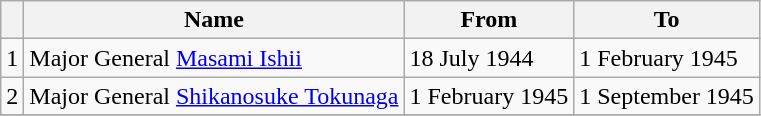<table class=wikitable>
<tr>
<th></th>
<th>Name</th>
<th>From</th>
<th>To</th>
</tr>
<tr>
<td>1</td>
<td>Major General <a href='#'>Masami Ishii</a></td>
<td>18 July 1944</td>
<td>1 February 1945</td>
</tr>
<tr>
<td>2</td>
<td>Major General <a href='#'>Shikanosuke Tokunaga</a></td>
<td>1 February 1945</td>
<td>1 September 1945</td>
</tr>
<tr>
</tr>
</table>
